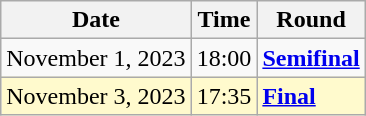<table class="wikitable">
<tr>
<th>Date</th>
<th>Time</th>
<th>Round</th>
</tr>
<tr>
<td>November 1, 2023</td>
<td>18:00</td>
<td><strong><a href='#'>Semifinal</a></strong></td>
</tr>
<tr style=background:lemonchiffon>
<td>November 3, 2023</td>
<td>17:35</td>
<td><strong><a href='#'>Final</a></strong></td>
</tr>
</table>
